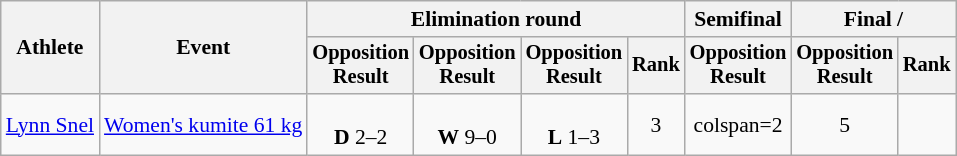<table class=wikitable style=font-size:90%;text-align:center>
<tr>
<th rowspan=2>Athlete</th>
<th rowspan=2>Event</th>
<th colspan=4>Elimination round</th>
<th>Semifinal</th>
<th colspan=2>Final / </th>
</tr>
<tr style=font-size:95%>
<th>Opposition<br>Result</th>
<th>Opposition<br>Result</th>
<th>Opposition<br>Result</th>
<th>Rank</th>
<th>Opposition<br>Result</th>
<th>Opposition<br>Result</th>
<th>Rank</th>
</tr>
<tr>
<td align=left><a href='#'>Lynn Snel</a></td>
<td align=left><a href='#'>Women's kumite 61 kg</a></td>
<td><br><strong>D</strong> 2–2</td>
<td><br><strong>W</strong> 9–0</td>
<td><br><strong>L</strong> 1–3</td>
<td>3</td>
<td>colspan=2 </td>
<td>5</td>
</tr>
</table>
